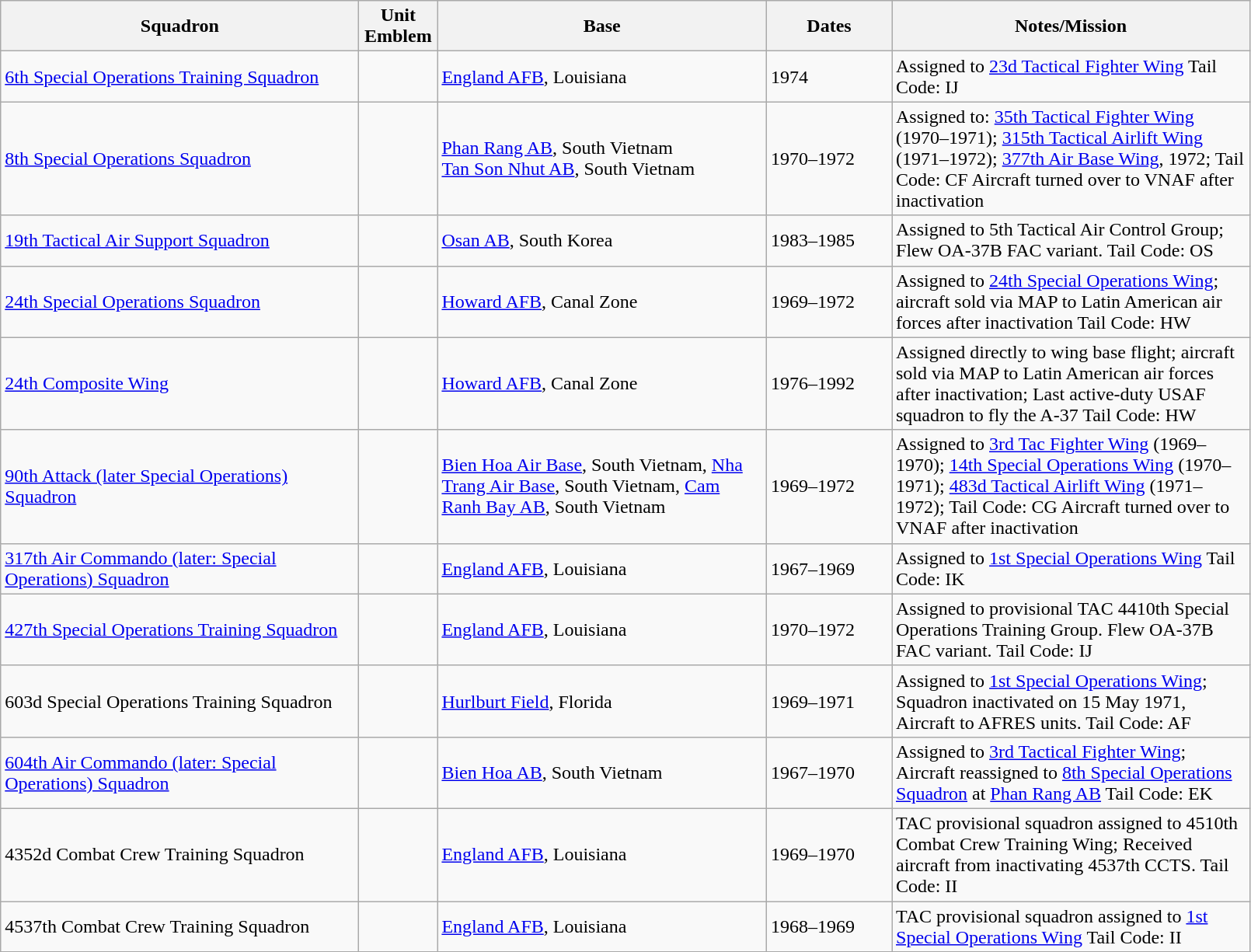<table class="wikitable">
<tr>
<th scope="col" width="300">Squadron</th>
<th scope="col" width="60">Unit Emblem</th>
<th scope="col" width="275">Base</th>
<th scope="col" width="100">Dates</th>
<th scope="col" width="300">Notes/Mission</th>
</tr>
<tr>
<td><a href='#'>6th Special Operations Training Squadron</a></td>
<td></td>
<td><a href='#'>England AFB</a>, Louisiana</td>
<td>1974</td>
<td>Assigned to <a href='#'>23d Tactical Fighter Wing</a> Tail Code: IJ</td>
</tr>
<tr>
<td><a href='#'>8th Special Operations Squadron</a></td>
<td></td>
<td><a href='#'>Phan Rang AB</a>, South Vietnam<br><a href='#'>Tan Son Nhut AB</a>, South Vietnam</td>
<td>1970–1972</td>
<td>Assigned to: <a href='#'>35th Tactical Fighter Wing</a> (1970–1971); <a href='#'>315th Tactical Airlift Wing</a> (1971–1972); <a href='#'>377th Air Base Wing</a>, 1972; Tail Code: CF Aircraft turned over to VNAF after inactivation</td>
</tr>
<tr>
<td><a href='#'>19th Tactical Air Support Squadron</a></td>
<td></td>
<td><a href='#'>Osan AB</a>, South Korea</td>
<td>1983–1985</td>
<td>Assigned to 5th Tactical Air Control Group; Flew OA-37B FAC variant. Tail Code: OS</td>
</tr>
<tr>
<td><a href='#'>24th Special Operations Squadron</a></td>
<td></td>
<td><a href='#'>Howard AFB</a>, Canal Zone</td>
<td>1969–1972</td>
<td>Assigned to <a href='#'>24th Special Operations Wing</a>; aircraft sold via MAP to Latin American air forces after inactivation Tail Code: HW</td>
</tr>
<tr>
<td><a href='#'>24th Composite Wing</a></td>
<td></td>
<td><a href='#'>Howard AFB</a>, Canal Zone</td>
<td>1976–1992</td>
<td>Assigned directly to wing base flight; aircraft sold via MAP to Latin American air forces after inactivation; Last active-duty USAF squadron to fly the A-37 Tail Code: HW</td>
</tr>
<tr>
<td><a href='#'>90th Attack (later Special Operations) Squadron</a></td>
<td></td>
<td><a href='#'>Bien Hoa Air Base</a>, South Vietnam, <a href='#'>Nha Trang Air Base</a>, South Vietnam, <a href='#'>Cam Ranh Bay AB</a>, South Vietnam</td>
<td>1969–1972</td>
<td>Assigned to <a href='#'>3rd Tac Fighter Wing</a> (1969–1970); <a href='#'>14th Special Operations Wing</a> (1970–1971); <a href='#'>483d Tactical Airlift Wing</a> (1971–1972); Tail Code: CG  Aircraft turned over to VNAF after inactivation</td>
</tr>
<tr>
<td><a href='#'>317th Air Commando (later: Special Operations) Squadron</a></td>
<td></td>
<td><a href='#'>England AFB</a>, Louisiana</td>
<td>1967–1969</td>
<td>Assigned to <a href='#'>1st Special Operations Wing</a> Tail Code: IK</td>
</tr>
<tr>
<td><a href='#'>427th Special Operations Training Squadron</a></td>
<td></td>
<td><a href='#'>England AFB</a>, Louisiana</td>
<td>1970–1972</td>
<td>Assigned to provisional TAC 4410th Special Operations Training Group.  Flew OA-37B FAC variant.  Tail Code: IJ</td>
</tr>
<tr>
<td>603d Special Operations Training Squadron</td>
<td></td>
<td><a href='#'>Hurlburt Field</a>, Florida</td>
<td>1969–1971</td>
<td>Assigned to <a href='#'>1st Special Operations Wing</a>; Squadron inactivated on 15 May 1971, Aircraft to AFRES units. Tail Code: AF</td>
</tr>
<tr>
<td><a href='#'>604th Air Commando (later: Special Operations) Squadron</a></td>
<td></td>
<td><a href='#'>Bien Hoa AB</a>, South Vietnam</td>
<td>1967–1970</td>
<td>Assigned to <a href='#'>3rd Tactical Fighter Wing</a>; Aircraft reassigned to <a href='#'>8th Special Operations Squadron</a> at <a href='#'>Phan Rang AB</a> Tail Code: EK</td>
</tr>
<tr>
<td>4352d Combat Crew Training Squadron</td>
<td></td>
<td><a href='#'>England AFB</a>, Louisiana</td>
<td>1969–1970</td>
<td>TAC provisional squadron assigned to 4510th Combat Crew Training Wing; Received aircraft from inactivating 4537th CCTS. Tail Code: II</td>
</tr>
<tr>
<td>4537th Combat Crew Training Squadron</td>
<td></td>
<td><a href='#'>England AFB</a>, Louisiana</td>
<td>1968–1969</td>
<td>TAC provisional squadron assigned to <a href='#'>1st Special Operations Wing</a> Tail Code: II</td>
</tr>
<tr>
</tr>
<tr>
</tr>
</table>
